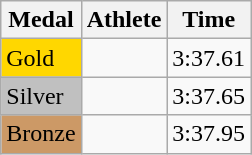<table class="wikitable">
<tr>
<th>Medal</th>
<th>Athlete</th>
<th>Time</th>
</tr>
<tr>
<td bgcolor="gold">Gold</td>
<td></td>
<td>3:37.61</td>
</tr>
<tr>
<td bgcolor="silver">Silver</td>
<td></td>
<td>3:37.65</td>
</tr>
<tr>
<td bgcolor="CC9966">Bronze</td>
<td></td>
<td>3:37.95</td>
</tr>
</table>
